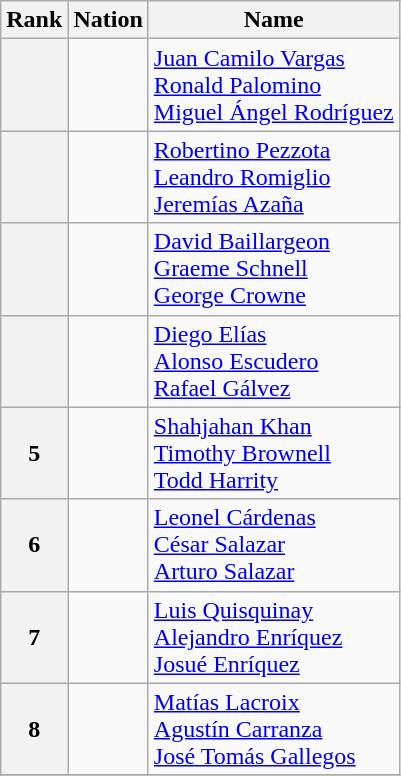<table class="wikitable sortable" style="text-align:center">
<tr>
<th>Rank</th>
<th>Nation</th>
<th>Name</th>
</tr>
<tr>
<th></th>
<td align=left></td>
<td align=left><a href='#'>Juan Camilo Vargas</a><br><a href='#'>Ronald Palomino</a><br><a href='#'>Miguel Ángel Rodríguez</a></td>
</tr>
<tr>
<th></th>
<td align=left></td>
<td align=left><a href='#'>Robertino Pezzota</a><br><a href='#'>Leandro Romiglio</a><br><a href='#'>Jeremías Azaña</a></td>
</tr>
<tr>
<th></th>
<td align=left></td>
<td align=left><a href='#'>David Baillargeon</a><br><a href='#'>Graeme Schnell</a><br><a href='#'>George Crowne</a></td>
</tr>
<tr>
<th></th>
<td align=left></td>
<td align=left><a href='#'>Diego Elías</a><br><a href='#'>Alonso Escudero</a><br><a href='#'>Rafael Gálvez</a></td>
</tr>
<tr>
<th>5</th>
<td align=left></td>
<td align=left><a href='#'>Shahjahan Khan</a><br><a href='#'>Timothy Brownell</a><br><a href='#'>Todd Harrity</a></td>
</tr>
<tr>
<th>6</th>
<td align=left></td>
<td align=left><a href='#'>Leonel Cárdenas</a><br><a href='#'>César Salazar</a><br><a href='#'>Arturo Salazar</a></td>
</tr>
<tr>
<th>7</th>
<td align=left></td>
<td align=left><a href='#'>Luis Quisquinay</a><br><a href='#'>Alejandro Enríquez</a><br><a href='#'>Josué Enríquez</a></td>
</tr>
<tr>
<th>8</th>
<td align=left></td>
<td align=left><a href='#'>Matías Lacroix</a><br><a href='#'>Agustín Carranza</a><br><a href='#'>José Tomás Gallegos</a></td>
</tr>
<tr>
</tr>
</table>
